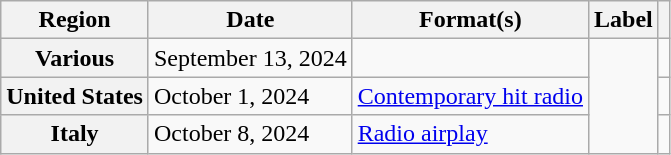<table class="wikitable plainrowheaders">
<tr>
<th scope="col">Region</th>
<th scope="col">Date</th>
<th scope="col">Format(s)</th>
<th scope="col">Label</th>
<th scope="col"></th>
</tr>
<tr>
<th scope="row">Various</th>
<td>September 13, 2024</td>
<td></td>
<td rowspan="3"></td>
<td style="text-align:center"></td>
</tr>
<tr>
<th scope="row">United States</th>
<td>October 1, 2024</td>
<td><a href='#'>Contemporary hit radio</a></td>
<td style="text-align:center"></td>
</tr>
<tr>
<th scope="row">Italy</th>
<td>October 8, 2024</td>
<td><a href='#'>Radio airplay</a></td>
<td style="text-align:center"></td>
</tr>
</table>
